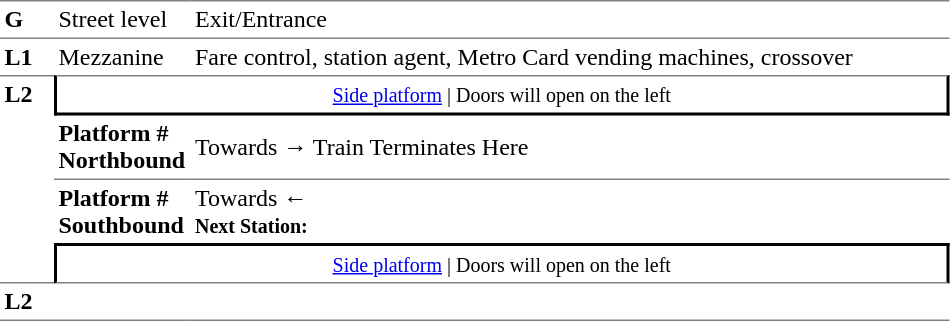<table table border=0 cellspacing=0 cellpadding=3>
<tr>
<td style="border-bottom:solid 1px gray;border-top:solid 1px gray;" width=30 valign=top><strong>G</strong></td>
<td style="border-top:solid 1px gray;border-bottom:solid 1px gray;" width=85 valign=top>Street level</td>
<td style="border-top:solid 1px gray;border-bottom:solid 1px gray;" width=500 valign=top>Exit/Entrance</td>
</tr>
<tr>
<td valign=top><strong>L1</strong></td>
<td valign=top>Mezzanine</td>
<td valign=top>Fare control, station agent, Metro Card vending machines, crossover<br></td>
</tr>
<tr>
<td style="border-top:solid 1px gray;border-bottom:solid 1px gray;" width=30 rowspan=4 valign=top><strong>L2</strong></td>
<td style="border-top:solid 1px gray;border-right:solid 2px black;border-left:solid 2px black;border-bottom:solid 2px black;text-align:center;" colspan=2><small><a href='#'>Side platform</a> | Doors will open on the left </small></td>
</tr>
<tr>
<td style="border-bottom:solid 1px gray;" width=85><span><strong>Platform #</strong><br><strong>Northbound</strong></span></td>
<td style="border-bottom:solid 1px gray;" width=500>Towards → Train Terminates Here</td>
</tr>
<tr>
<td><span><strong>Platform #</strong><br><strong>Southbound</strong></span></td>
<td>Towards ← <br><small><strong>Next Station:</strong> </small></td>
</tr>
<tr>
<td style="border-top:solid 2px black;border-right:solid 2px black;border-left:solid 2px black;border-bottom:solid 1px gray;" colspan=2  align=center><small><a href='#'>Side platform</a> | Doors will open on the left </small></td>
</tr>
<tr>
<td style="border-bottom:solid 1px gray;" width=30 rowspan=2 valign=top><strong>L2</strong></td>
<td style="border-bottom:solid 1px gray;" width=85></td>
<td style="border-bottom:solid 1px gray;" width=500></td>
</tr>
<tr>
</tr>
</table>
